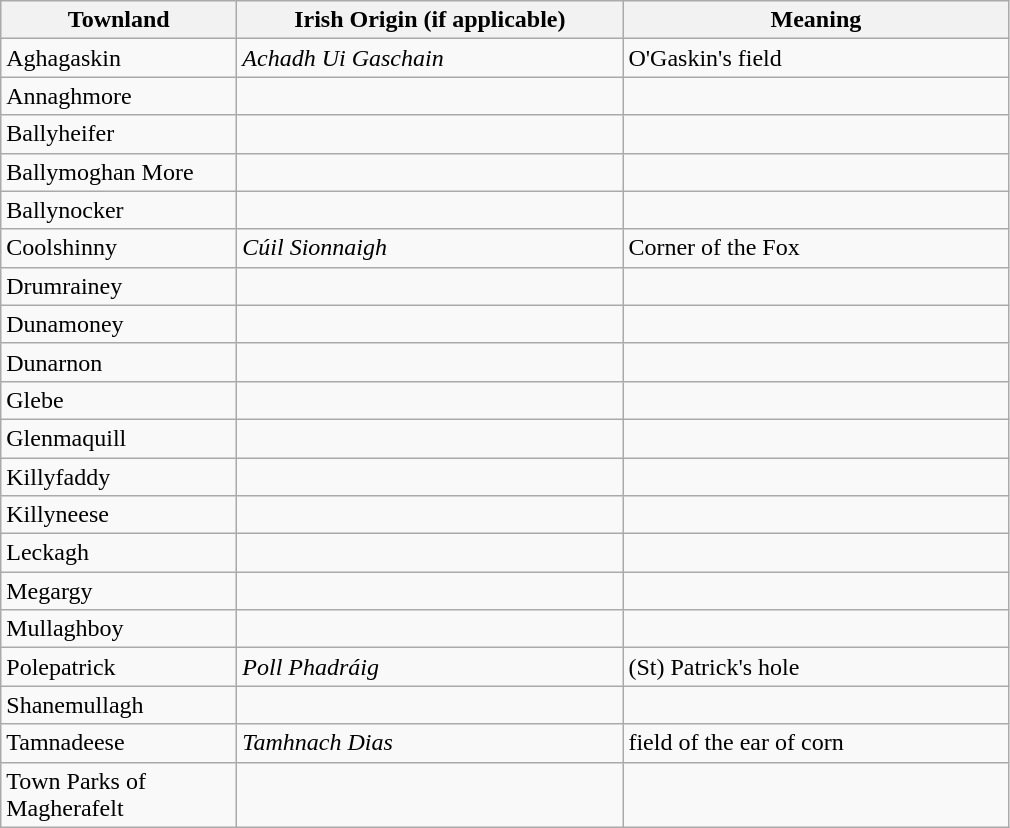<table class="wikitable" style="border:1px solid darkgray;">
<tr>
<th width="150">Townland</th>
<th width="250">Irish Origin (if applicable)</th>
<th width="250">Meaning</th>
</tr>
<tr>
<td>Aghagaskin</td>
<td><em>Achadh Ui Gaschain</em></td>
<td>O'Gaskin's field</td>
</tr>
<tr>
<td>Annaghmore</td>
<td></td>
<td></td>
</tr>
<tr>
<td>Ballyheifer</td>
<td></td>
<td></td>
</tr>
<tr>
<td>Ballymoghan More</td>
<td></td>
<td></td>
</tr>
<tr>
<td>Ballynocker</td>
<td></td>
<td></td>
</tr>
<tr>
<td>Coolshinny</td>
<td><em>Cúil Sionnaigh</em></td>
<td>Corner of the Fox</td>
</tr>
<tr>
<td>Drumrainey</td>
<td></td>
<td></td>
</tr>
<tr>
<td>Dunamoney</td>
<td></td>
<td></td>
</tr>
<tr>
<td>Dunarnon</td>
<td></td>
<td></td>
</tr>
<tr>
<td>Glebe</td>
<td></td>
<td></td>
</tr>
<tr>
<td>Glenmaquill</td>
<td></td>
<td></td>
</tr>
<tr>
<td>Killyfaddy</td>
<td></td>
<td></td>
</tr>
<tr>
<td>Killyneese</td>
<td></td>
<td></td>
</tr>
<tr>
<td>Leckagh</td>
<td></td>
<td></td>
</tr>
<tr>
<td>Megargy</td>
<td></td>
<td></td>
</tr>
<tr>
<td>Mullaghboy</td>
<td></td>
<td></td>
</tr>
<tr>
<td>Polepatrick</td>
<td><em>Poll Phadráig</em></td>
<td>(St) Patrick's hole</td>
</tr>
<tr>
<td>Shanemullagh</td>
<td></td>
<td></td>
</tr>
<tr>
<td>Tamnadeese</td>
<td><em>Tamhnach Dias</em></td>
<td>field of the ear of corn</td>
</tr>
<tr>
<td>Town Parks of Magherafelt</td>
<td></td>
<td></td>
</tr>
</table>
